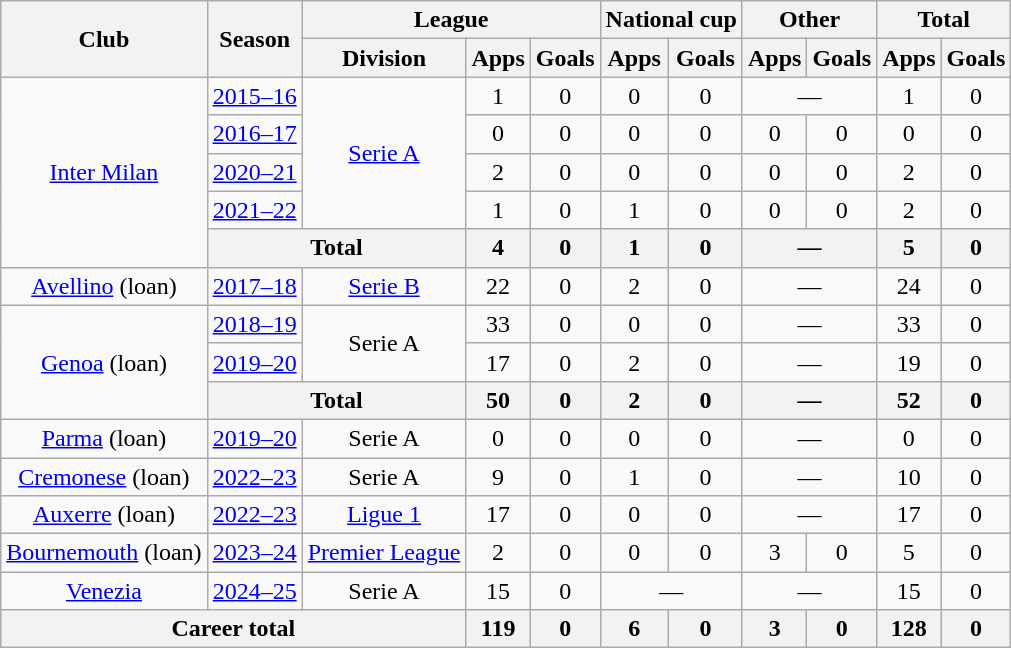<table class="wikitable" style="text-align:center">
<tr>
<th rowspan="2">Club</th>
<th rowspan="2">Season</th>
<th colspan="3">League</th>
<th colspan="2">National cup</th>
<th colspan="2">Other</th>
<th colspan="2">Total</th>
</tr>
<tr>
<th>Division</th>
<th>Apps</th>
<th>Goals</th>
<th>Apps</th>
<th>Goals</th>
<th>Apps</th>
<th>Goals</th>
<th>Apps</th>
<th>Goals</th>
</tr>
<tr>
<td rowspan="5"><a href='#'>Inter Milan</a></td>
<td><a href='#'>2015–16</a></td>
<td rowspan="4"><a href='#'>Serie A</a></td>
<td>1</td>
<td>0</td>
<td>0</td>
<td>0</td>
<td colspan="2">—</td>
<td>1</td>
<td>0</td>
</tr>
<tr>
<td><a href='#'>2016–17</a></td>
<td>0</td>
<td>0</td>
<td>0</td>
<td>0</td>
<td>0</td>
<td>0</td>
<td>0</td>
<td>0</td>
</tr>
<tr>
<td><a href='#'>2020–21</a></td>
<td>2</td>
<td>0</td>
<td>0</td>
<td>0</td>
<td>0</td>
<td>0</td>
<td>2</td>
<td>0</td>
</tr>
<tr>
<td><a href='#'>2021–22</a></td>
<td>1</td>
<td>0</td>
<td>1</td>
<td>0</td>
<td>0</td>
<td>0</td>
<td>2</td>
<td>0</td>
</tr>
<tr>
<th colspan="2">Total</th>
<th>4</th>
<th>0</th>
<th>1</th>
<th>0</th>
<th colspan="2">—</th>
<th>5</th>
<th>0</th>
</tr>
<tr>
<td><a href='#'>Avellino</a> (loan)</td>
<td><a href='#'>2017–18</a></td>
<td><a href='#'>Serie B</a></td>
<td>22</td>
<td>0</td>
<td>2</td>
<td>0</td>
<td colspan="2">—</td>
<td>24</td>
<td>0</td>
</tr>
<tr>
<td rowspan="3"><a href='#'>Genoa</a> (loan)</td>
<td><a href='#'>2018–19</a></td>
<td rowspan="2">Serie A</td>
<td>33</td>
<td>0</td>
<td>0</td>
<td>0</td>
<td colspan="2">—</td>
<td>33</td>
<td>0</td>
</tr>
<tr>
<td><a href='#'>2019–20</a></td>
<td>17</td>
<td>0</td>
<td>2</td>
<td>0</td>
<td colspan="2">—</td>
<td>19</td>
<td>0</td>
</tr>
<tr>
<th colspan="2">Total</th>
<th>50</th>
<th>0</th>
<th>2</th>
<th>0</th>
<th colspan="2">—</th>
<th>52</th>
<th>0</th>
</tr>
<tr>
<td><a href='#'>Parma</a> (loan)</td>
<td><a href='#'>2019–20</a></td>
<td>Serie A</td>
<td>0</td>
<td>0</td>
<td>0</td>
<td>0</td>
<td colspan="2">—</td>
<td>0</td>
<td>0</td>
</tr>
<tr>
<td><a href='#'>Cremonese</a> (loan)</td>
<td><a href='#'>2022–23</a></td>
<td>Serie A</td>
<td>9</td>
<td>0</td>
<td>1</td>
<td>0</td>
<td colspan="2">—</td>
<td>10</td>
<td>0</td>
</tr>
<tr>
<td><a href='#'>Auxerre</a> (loan)</td>
<td><a href='#'>2022–23</a></td>
<td><a href='#'>Ligue 1</a></td>
<td>17</td>
<td>0</td>
<td>0</td>
<td>0</td>
<td colspan="2">—</td>
<td>17</td>
<td>0</td>
</tr>
<tr>
<td><a href='#'>Bournemouth</a> (loan)</td>
<td><a href='#'>2023–24</a></td>
<td><a href='#'>Premier League</a></td>
<td>2</td>
<td>0</td>
<td>0</td>
<td>0</td>
<td>3</td>
<td>0</td>
<td>5</td>
<td>0</td>
</tr>
<tr>
<td><a href='#'>Venezia</a></td>
<td><a href='#'>2024–25</a></td>
<td>Serie A</td>
<td>15</td>
<td>0</td>
<td colspan="2">—</td>
<td colspan="2">—</td>
<td>15</td>
<td>0</td>
</tr>
<tr>
<th colspan="3">Career total</th>
<th>119</th>
<th>0</th>
<th>6</th>
<th>0</th>
<th>3</th>
<th>0</th>
<th>128</th>
<th>0</th>
</tr>
</table>
